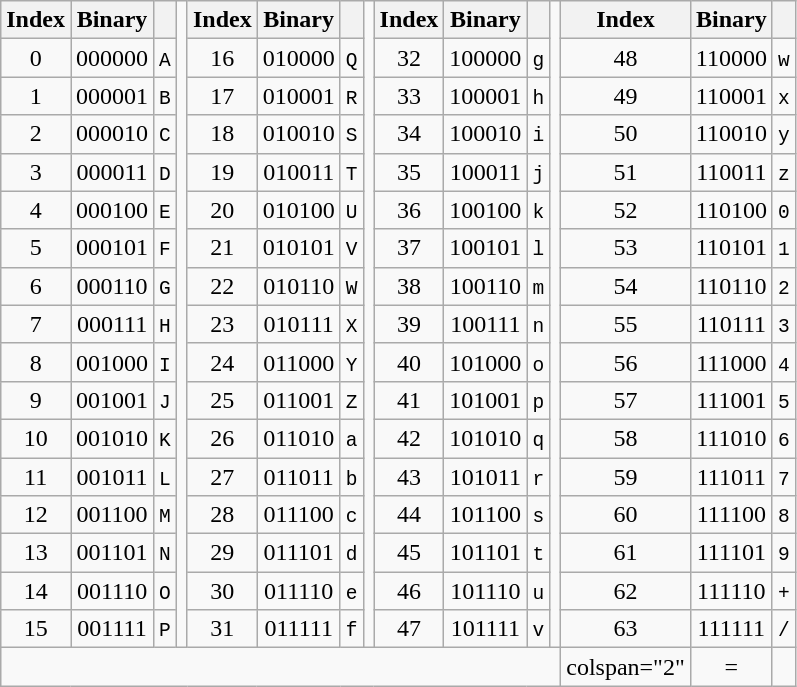<table class="wikitable" style="text-align:center">
<tr>
<th scope="col">Index</th>
<th scope="col">Binary</th>
<th scope="col"></th>
<td rowspan="17"></td>
<th scope="col">Index</th>
<th scope="col">Binary</th>
<th scope="col"></th>
<td rowspan="17"></td>
<th scope="col">Index</th>
<th scope="col">Binary</th>
<th scope="col"></th>
<td rowspan="17"></td>
<th scope="col">Index</th>
<th scope="col">Binary</th>
<th scope="col"></th>
</tr>
<tr>
<td>0</td>
<td>000000</td>
<td><code>A</code></td>
<td>16</td>
<td>010000</td>
<td><code>Q</code></td>
<td>32</td>
<td>100000</td>
<td><code>g</code></td>
<td>48</td>
<td>110000</td>
<td><code>w</code></td>
</tr>
<tr>
<td>1</td>
<td>000001</td>
<td><code>B</code></td>
<td>17</td>
<td>010001</td>
<td><code>R</code></td>
<td>33</td>
<td>100001</td>
<td><code>h</code></td>
<td>49</td>
<td>110001</td>
<td><code>x</code></td>
</tr>
<tr>
<td>2</td>
<td>000010</td>
<td><code>C</code></td>
<td>18</td>
<td>010010</td>
<td><code>S</code></td>
<td>34</td>
<td>100010</td>
<td><code>i</code></td>
<td>50</td>
<td>110010</td>
<td><code>y</code></td>
</tr>
<tr>
<td>3</td>
<td>000011</td>
<td><code>D</code></td>
<td>19</td>
<td>010011</td>
<td><code>T</code></td>
<td>35</td>
<td>100011</td>
<td><code>j</code></td>
<td>51</td>
<td>110011</td>
<td><code>z</code></td>
</tr>
<tr>
<td>4</td>
<td>000100</td>
<td><code>E</code></td>
<td>20</td>
<td>010100</td>
<td><code>U</code></td>
<td>36</td>
<td>100100</td>
<td><code>k</code></td>
<td>52</td>
<td>110100</td>
<td><code>0</code></td>
</tr>
<tr>
<td>5</td>
<td>000101</td>
<td><code>F</code></td>
<td>21</td>
<td>010101</td>
<td><code>V</code></td>
<td>37</td>
<td>100101</td>
<td><code>l</code></td>
<td>53</td>
<td>110101</td>
<td><code>1</code></td>
</tr>
<tr>
<td>6</td>
<td>000110</td>
<td><code>G</code></td>
<td>22</td>
<td>010110</td>
<td><code>W</code></td>
<td>38</td>
<td>100110</td>
<td><code>m</code></td>
<td>54</td>
<td>110110</td>
<td><code>2</code></td>
</tr>
<tr>
<td>7</td>
<td>000111</td>
<td><code>H</code></td>
<td>23</td>
<td>010111</td>
<td><code>X</code></td>
<td>39</td>
<td>100111</td>
<td><code>n</code></td>
<td>55</td>
<td>110111</td>
<td><code>3</code></td>
</tr>
<tr>
<td>8</td>
<td>001000</td>
<td><code>I</code></td>
<td>24</td>
<td>011000</td>
<td><code>Y</code></td>
<td>40</td>
<td>101000</td>
<td><code>o</code></td>
<td>56</td>
<td>111000</td>
<td><code>4</code></td>
</tr>
<tr>
<td>9</td>
<td>001001</td>
<td><code>J</code></td>
<td>25</td>
<td>011001</td>
<td><code>Z</code></td>
<td>41</td>
<td>101001</td>
<td><code>p</code></td>
<td>57</td>
<td>111001</td>
<td><code>5</code></td>
</tr>
<tr>
<td>10</td>
<td>001010</td>
<td><code>K</code></td>
<td>26</td>
<td>011010</td>
<td><code>a</code></td>
<td>42</td>
<td>101010</td>
<td><code>q</code></td>
<td>58</td>
<td>111010</td>
<td><code>6</code></td>
</tr>
<tr>
<td>11</td>
<td>001011</td>
<td><code>L</code></td>
<td>27</td>
<td>011011</td>
<td><code>b</code></td>
<td>43</td>
<td>101011</td>
<td><code>r</code></td>
<td>59</td>
<td>111011</td>
<td><code>7</code></td>
</tr>
<tr>
<td>12</td>
<td>001100</td>
<td><code>M</code></td>
<td>28</td>
<td>011100</td>
<td><code>c</code></td>
<td>44</td>
<td>101100</td>
<td><code>s</code></td>
<td>60</td>
<td>111100</td>
<td><code>8</code></td>
</tr>
<tr>
<td>13</td>
<td>001101</td>
<td><code>N</code></td>
<td>29</td>
<td>011101</td>
<td><code>d</code></td>
<td>45</td>
<td>101101</td>
<td><code>t</code></td>
<td>61</td>
<td>111101</td>
<td><code>9</code></td>
</tr>
<tr>
<td>14</td>
<td>001110</td>
<td><code>O</code></td>
<td>30</td>
<td>011110</td>
<td><code>e</code></td>
<td>46</td>
<td>101110</td>
<td><code>u</code></td>
<td>62</td>
<td>111110</td>
<td><code>+</code></td>
</tr>
<tr>
<td>15</td>
<td>001111</td>
<td><code>P</code></td>
<td>31</td>
<td>011111</td>
<td><code>f</code></td>
<td>47</td>
<td>101111</td>
<td><code>v</code></td>
<td>63</td>
<td>111111</td>
<td><code>/</code></td>
</tr>
<tr>
<td colspan="12"></td>
<td>colspan="2" </td>
<td>=</td>
</tr>
</table>
